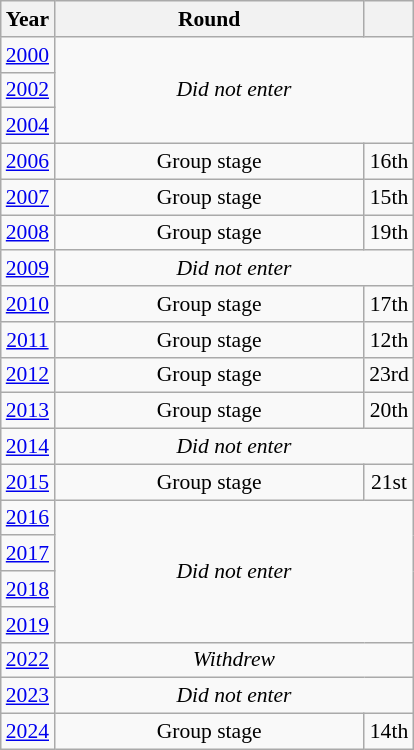<table class="wikitable" style="text-align: center; font-size:90%">
<tr>
<th>Year</th>
<th style="width:200px">Round</th>
<th></th>
</tr>
<tr>
<td><a href='#'>2000</a></td>
<td colspan="2" rowspan="3"><em>Did not enter</em></td>
</tr>
<tr>
<td><a href='#'>2002</a></td>
</tr>
<tr>
<td><a href='#'>2004</a></td>
</tr>
<tr>
<td><a href='#'>2006</a></td>
<td>Group stage</td>
<td>16th</td>
</tr>
<tr>
<td><a href='#'>2007</a></td>
<td>Group stage</td>
<td>15th</td>
</tr>
<tr>
<td><a href='#'>2008</a></td>
<td>Group stage</td>
<td>19th</td>
</tr>
<tr>
<td><a href='#'>2009</a></td>
<td colspan="2"><em>Did not enter</em></td>
</tr>
<tr>
<td><a href='#'>2010</a></td>
<td>Group stage</td>
<td>17th</td>
</tr>
<tr>
<td><a href='#'>2011</a></td>
<td>Group stage</td>
<td>12th</td>
</tr>
<tr>
<td><a href='#'>2012</a></td>
<td>Group stage</td>
<td>23rd</td>
</tr>
<tr>
<td><a href='#'>2013</a></td>
<td>Group stage</td>
<td>20th</td>
</tr>
<tr>
<td><a href='#'>2014</a></td>
<td colspan="2"><em>Did not enter</em></td>
</tr>
<tr>
<td><a href='#'>2015</a></td>
<td>Group stage</td>
<td>21st</td>
</tr>
<tr>
<td><a href='#'>2016</a></td>
<td colspan="2" rowspan="4"><em>Did not enter</em></td>
</tr>
<tr>
<td><a href='#'>2017</a></td>
</tr>
<tr>
<td><a href='#'>2018</a></td>
</tr>
<tr>
<td><a href='#'>2019</a></td>
</tr>
<tr>
<td><a href='#'>2022</a></td>
<td colspan="2"><em>Withdrew</em></td>
</tr>
<tr>
<td><a href='#'>2023</a></td>
<td colspan="2"><em>Did not enter</em></td>
</tr>
<tr>
<td><a href='#'>2024</a></td>
<td>Group stage</td>
<td>14th</td>
</tr>
</table>
